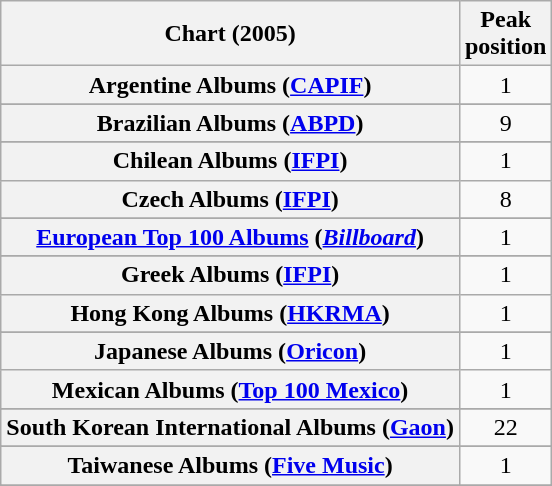<table class="wikitable sortable plainrowheaders" style="text-align:center">
<tr>
<th scope="col">Chart (2005)</th>
<th scope="col">Peak<br>position</th>
</tr>
<tr>
<th scope="row">Argentine Albums (<a href='#'>CAPIF</a>)</th>
<td>1</td>
</tr>
<tr>
</tr>
<tr>
</tr>
<tr>
</tr>
<tr>
</tr>
<tr>
<th scope="row">Brazilian Albums (<a href='#'>ABPD</a>)</th>
<td>9</td>
</tr>
<tr>
</tr>
<tr>
<th scope="row">Chilean Albums (<a href='#'>IFPI</a>)</th>
<td>1</td>
</tr>
<tr>
<th scope="row">Czech Albums (<a href='#'>IFPI</a>)</th>
<td>8</td>
</tr>
<tr>
</tr>
<tr>
</tr>
<tr>
<th scope="row"><a href='#'>European Top 100 Albums</a> (<em><a href='#'>Billboard</a></em>)</th>
<td>1</td>
</tr>
<tr>
</tr>
<tr>
</tr>
<tr>
</tr>
<tr>
<th scope="row">Greek Albums (<a href='#'>IFPI</a>)</th>
<td>1</td>
</tr>
<tr>
<th scope="row">Hong Kong Albums (<a href='#'>HKRMA</a>)</th>
<td>1</td>
</tr>
<tr>
</tr>
<tr>
</tr>
<tr>
</tr>
<tr>
<th scope="row">Japanese Albums (<a href='#'>Oricon</a>)</th>
<td>1</td>
</tr>
<tr>
<th scope="row">Mexican Albums (<a href='#'>Top 100 Mexico</a>)</th>
<td>1</td>
</tr>
<tr>
</tr>
<tr>
</tr>
<tr>
</tr>
<tr>
</tr>
<tr>
</tr>
<tr>
<th scope="row">South Korean International Albums (<a href='#'>Gaon</a>)</th>
<td>22</td>
</tr>
<tr>
</tr>
<tr>
</tr>
<tr>
</tr>
<tr>
<th scope="row">Taiwanese Albums (<a href='#'>Five Music</a>)</th>
<td>1</td>
</tr>
<tr>
</tr>
<tr>
</tr>
<tr>
</tr>
<tr>
</tr>
</table>
